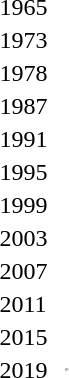<table>
<tr>
<td>1965</td>
<td></td>
<td></td>
<td></td>
</tr>
<tr>
<td>1973</td>
<td></td>
<td></td>
<td><br></td>
</tr>
<tr>
<td>1978</td>
<td></td>
<td></td>
<td><br></td>
</tr>
<tr>
<td>1987</td>
<td></td>
<td></td>
<td><br></td>
</tr>
<tr>
<td>1991</td>
<td></td>
<td></td>
<td><br></td>
</tr>
<tr>
<td>1995</td>
<td></td>
<td></td>
<td><br></td>
</tr>
<tr>
<td>1999</td>
<td></td>
<td></td>
<td><br></td>
</tr>
<tr>
<td>2003</td>
<td></td>
<td></td>
<td><br></td>
</tr>
<tr>
<td>2007</td>
<td></td>
<td></td>
<td> <br> </td>
</tr>
<tr>
<td>2011</td>
<td></td>
<td></td>
<td><br></td>
</tr>
<tr>
<td>2015</td>
<td></td>
<td></td>
<td> <br> </td>
</tr>
<tr>
<td>2019</td>
<td></td>
<td></td>
<td><hr></td>
</tr>
</table>
